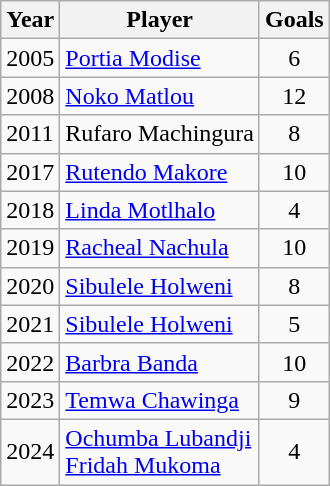<table class="wikitable">
<tr>
<th>Year</th>
<th>Player</th>
<th>Goals</th>
</tr>
<tr>
<td>2005</td>
<td> <a href='#'>Portia Modise</a></td>
<td align=center>6</td>
</tr>
<tr>
<td>2008</td>
<td> <a href='#'>Noko Matlou</a></td>
<td align=center>12</td>
</tr>
<tr>
<td>2011</td>
<td> Rufaro Machingura</td>
<td align=center>8</td>
</tr>
<tr>
<td>2017</td>
<td> <a href='#'>Rutendo Makore</a></td>
<td align=center>10</td>
</tr>
<tr>
<td>2018</td>
<td> <a href='#'>Linda Motlhalo</a></td>
<td align=center>4</td>
</tr>
<tr>
<td>2019</td>
<td> <a href='#'>Racheal Nachula</a></td>
<td align=center>10</td>
</tr>
<tr>
<td>2020</td>
<td> <a href='#'>Sibulele Holweni</a></td>
<td align=center>8</td>
</tr>
<tr>
<td>2021</td>
<td> <a href='#'>Sibulele Holweni</a></td>
<td align=center>5</td>
</tr>
<tr>
<td>2022</td>
<td> <a href='#'>Barbra Banda</a></td>
<td align=center>10</td>
</tr>
<tr>
<td>2023</td>
<td> <a href='#'>Temwa Chawinga</a></td>
<td align=center>9</td>
</tr>
<tr>
<td>2024</td>
<td> <a href='#'>Ochumba Lubandji</a><br> <a href='#'>Fridah Mukoma</a></td>
<td align=center>4</td>
</tr>
</table>
